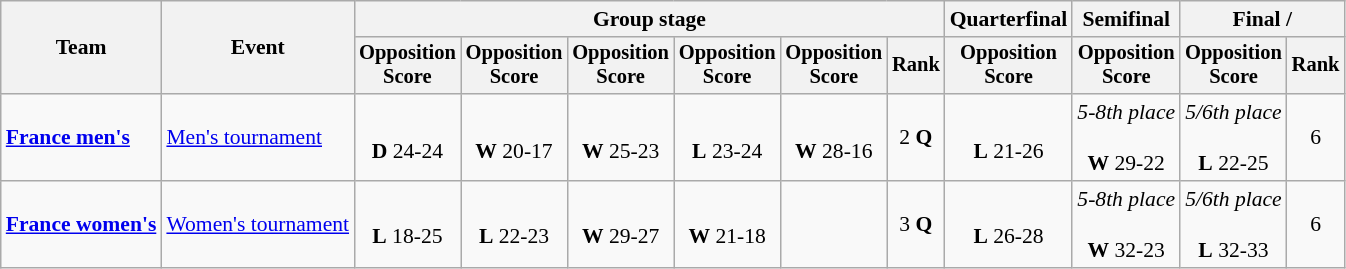<table class="wikitable" style="font-size:90%">
<tr>
<th rowspan=2>Team</th>
<th rowspan=2>Event</th>
<th colspan=6>Group stage</th>
<th>Quarterfinal</th>
<th>Semifinal</th>
<th colspan=2>Final / </th>
</tr>
<tr style="font-size:95%">
<th>Opposition<br>Score</th>
<th>Opposition<br>Score</th>
<th>Opposition<br>Score</th>
<th>Opposition<br>Score</th>
<th>Opposition<br>Score</th>
<th>Rank</th>
<th>Opposition<br>Score</th>
<th>Opposition<br>Score</th>
<th>Opposition<br>Score</th>
<th>Rank</th>
</tr>
<tr align=center>
<td align=left><strong><a href='#'>France men's</a></strong></td>
<td align=left><a href='#'>Men's tournament</a></td>
<td><br><strong>D</strong> 24-24</td>
<td><br><strong>W</strong> 20-17</td>
<td><br><strong>W</strong> 25-23</td>
<td><br><strong>L</strong> 23-24</td>
<td><br><strong>W</strong> 28-16</td>
<td>2 <strong>Q</strong></td>
<td><br><strong>L</strong> 21-26</td>
<td><em>5-8th place</em><br><br><strong>W</strong> 29-22</td>
<td><em>5/6th place</em><br><br><strong>L</strong> 22-25</td>
<td>6</td>
</tr>
<tr align=center>
<td align=left><strong><a href='#'>France women's</a></strong></td>
<td align=left><a href='#'>Women's tournament</a></td>
<td><br><strong>L</strong> 18-25</td>
<td><br><strong>L</strong> 22-23</td>
<td><br><strong>W</strong> 29-27</td>
<td><br><strong>W</strong> 21-18</td>
<td></td>
<td>3 <strong>Q</strong></td>
<td><br><strong>L</strong> 26-28</td>
<td><em>5-8th place</em><br><br><strong>W</strong> 32-23</td>
<td><em>5/6th place</em><br><br><strong>L</strong> 32-33</td>
<td>6</td>
</tr>
</table>
